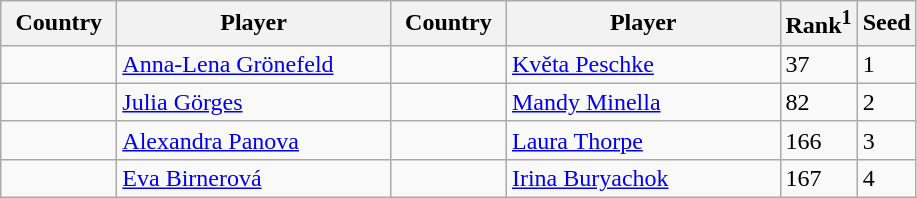<table class="sortable wikitable">
<tr>
<th width="70">Country</th>
<th width="175">Player</th>
<th width="70">Country</th>
<th width="175">Player</th>
<th>Rank<sup>1</sup></th>
<th>Seed</th>
</tr>
<tr>
<td></td>
<td><a href='#'>Anna-Lena Grönefeld</a></td>
<td></td>
<td><a href='#'>Květa Peschke</a></td>
<td>37</td>
<td>1</td>
</tr>
<tr>
<td></td>
<td><a href='#'>Julia Görges</a></td>
<td></td>
<td><a href='#'>Mandy Minella</a></td>
<td>82</td>
<td>2</td>
</tr>
<tr>
<td></td>
<td><a href='#'>Alexandra Panova</a></td>
<td></td>
<td><a href='#'>Laura Thorpe</a></td>
<td>166</td>
<td>3</td>
</tr>
<tr>
<td></td>
<td><a href='#'>Eva Birnerová</a></td>
<td></td>
<td><a href='#'>Irina Buryachok</a></td>
<td>167</td>
<td>4</td>
</tr>
</table>
